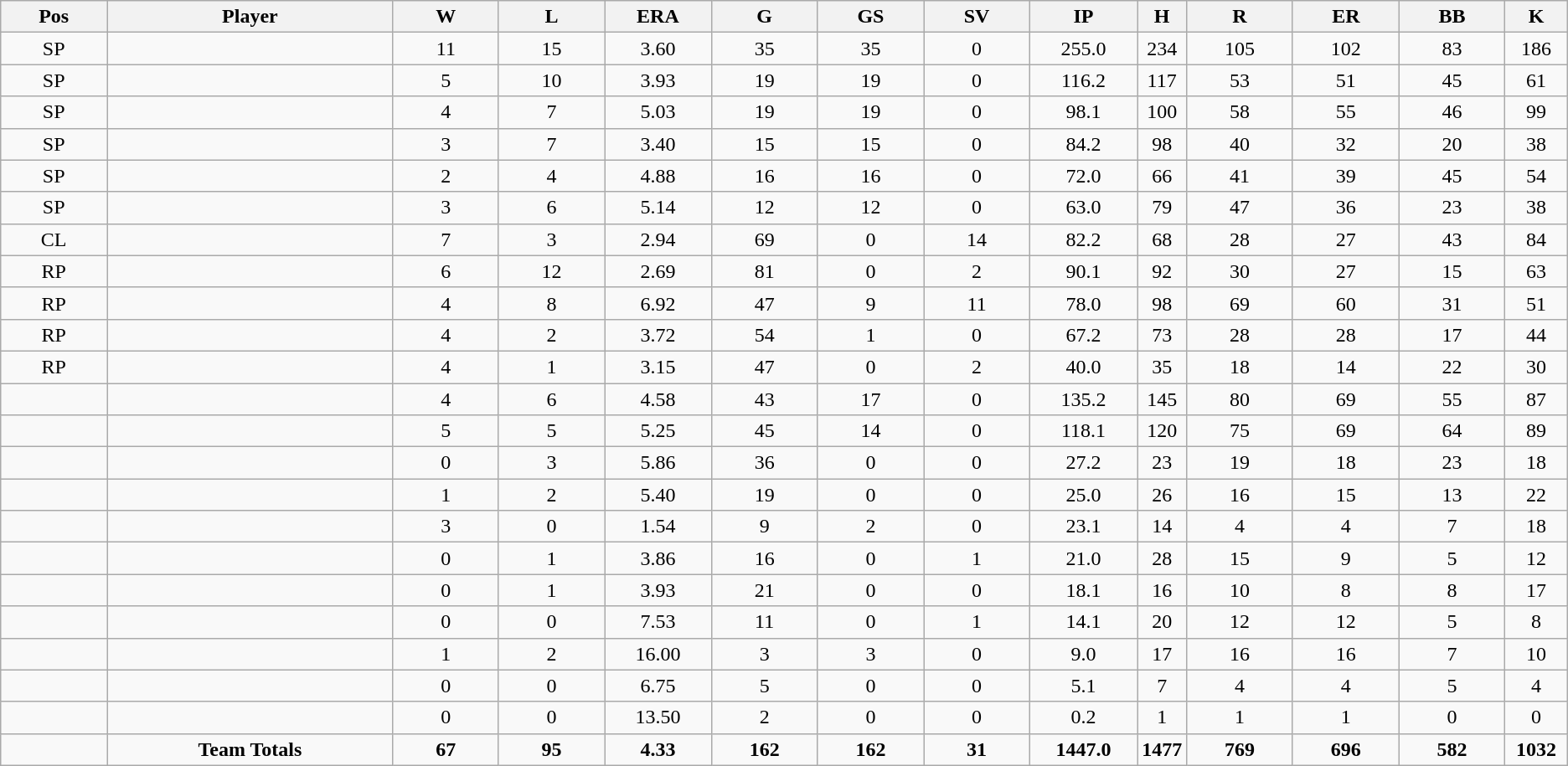<table class="wikitable sortable">
<tr>
<th bgcolor="#DDDDFF" width="7%">Pos</th>
<th bgcolor="#DDDDFF" width="19%">Player</th>
<th bgcolor="#DDDDFF" width="7%">W</th>
<th bgcolor="#DDDDFF" width="7%">L</th>
<th bgcolor="#DDDDFF" width="7%">ERA</th>
<th bgcolor="#DDDDFF" width="7%">G</th>
<th bgcolor="#DDDDFF" width="7%">GS</th>
<th bgcolor="#DDDDFF" width="7%">SV</th>
<th bgcolor="#DDDDFF" width="7%">IP</th>
<th bgcolor="#DDDDFF' width="7%">H</th>
<th bgcolor="#DDDDFF" width="7%">R</th>
<th bgcolor="#DDDDFF" width="7%">ER</th>
<th bgcolor="#DDDDFF" width="7%">BB</th>
<th bgcolor="#DDDDFF" width="7%">K</th>
</tr>
<tr align="center">
<td>SP</td>
<td></td>
<td>11</td>
<td>15</td>
<td>3.60</td>
<td>35</td>
<td>35</td>
<td>0</td>
<td>255.0</td>
<td>234</td>
<td>105</td>
<td>102</td>
<td>83</td>
<td>186</td>
</tr>
<tr align="center">
<td>SP</td>
<td></td>
<td>5</td>
<td>10</td>
<td>3.93</td>
<td>19</td>
<td>19</td>
<td>0</td>
<td>116.2</td>
<td>117</td>
<td>53</td>
<td>51</td>
<td>45</td>
<td>61</td>
</tr>
<tr align="center">
<td>SP</td>
<td></td>
<td>4</td>
<td>7</td>
<td>5.03</td>
<td>19</td>
<td>19</td>
<td>0</td>
<td>98.1</td>
<td>100</td>
<td>58</td>
<td>55</td>
<td>46</td>
<td>99</td>
</tr>
<tr align="center">
<td>SP</td>
<td></td>
<td>3</td>
<td>7</td>
<td>3.40</td>
<td>15</td>
<td>15</td>
<td>0</td>
<td>84.2</td>
<td>98</td>
<td>40</td>
<td>32</td>
<td>20</td>
<td>38</td>
</tr>
<tr align="center">
<td>SP</td>
<td></td>
<td>2</td>
<td>4</td>
<td>4.88</td>
<td>16</td>
<td>16</td>
<td>0</td>
<td>72.0</td>
<td>66</td>
<td>41</td>
<td>39</td>
<td>45</td>
<td>54</td>
</tr>
<tr align="center">
<td>SP</td>
<td></td>
<td>3</td>
<td>6</td>
<td>5.14</td>
<td>12</td>
<td>12</td>
<td>0</td>
<td>63.0</td>
<td>79</td>
<td>47</td>
<td>36</td>
<td>23</td>
<td>38</td>
</tr>
<tr align="center">
<td>CL</td>
<td></td>
<td>7</td>
<td>3</td>
<td>2.94</td>
<td>69</td>
<td>0</td>
<td>14</td>
<td>82.2</td>
<td>68</td>
<td>28</td>
<td>27</td>
<td>43</td>
<td>84</td>
</tr>
<tr align="center">
<td>RP</td>
<td></td>
<td>6</td>
<td>12</td>
<td>2.69</td>
<td>81</td>
<td>0</td>
<td>2</td>
<td>90.1</td>
<td>92</td>
<td>30</td>
<td>27</td>
<td>15</td>
<td>63</td>
</tr>
<tr align="center">
<td>RP</td>
<td></td>
<td>4</td>
<td>8</td>
<td>6.92</td>
<td>47</td>
<td>9</td>
<td>11</td>
<td>78.0</td>
<td>98</td>
<td>69</td>
<td>60</td>
<td>31</td>
<td>51</td>
</tr>
<tr align="center">
<td>RP</td>
<td></td>
<td>4</td>
<td>2</td>
<td>3.72</td>
<td>54</td>
<td>1</td>
<td>0</td>
<td>67.2</td>
<td>73</td>
<td>28</td>
<td>28</td>
<td>17</td>
<td>44</td>
</tr>
<tr align="center">
<td>RP</td>
<td></td>
<td>4</td>
<td>1</td>
<td>3.15</td>
<td>47</td>
<td>0</td>
<td>2</td>
<td>40.0</td>
<td>35</td>
<td>18</td>
<td>14</td>
<td>22</td>
<td>30</td>
</tr>
<tr align="center">
<td></td>
<td></td>
<td>4</td>
<td>6</td>
<td>4.58</td>
<td>43</td>
<td>17</td>
<td>0</td>
<td>135.2</td>
<td>145</td>
<td>80</td>
<td>69</td>
<td>55</td>
<td>87</td>
</tr>
<tr align="center">
<td></td>
<td></td>
<td>5</td>
<td>5</td>
<td>5.25</td>
<td>45</td>
<td>14</td>
<td>0</td>
<td>118.1</td>
<td>120</td>
<td>75</td>
<td>69</td>
<td>64</td>
<td>89</td>
</tr>
<tr align="center">
<td></td>
<td></td>
<td>0</td>
<td>3</td>
<td>5.86</td>
<td>36</td>
<td>0</td>
<td>0</td>
<td>27.2</td>
<td>23</td>
<td>19</td>
<td>18</td>
<td>23</td>
<td>18</td>
</tr>
<tr align="center">
<td></td>
<td></td>
<td>1</td>
<td>2</td>
<td>5.40</td>
<td>19</td>
<td>0</td>
<td>0</td>
<td>25.0</td>
<td>26</td>
<td>16</td>
<td>15</td>
<td>13</td>
<td>22</td>
</tr>
<tr align="center">
<td></td>
<td></td>
<td>3</td>
<td>0</td>
<td>1.54</td>
<td>9</td>
<td>2</td>
<td>0</td>
<td>23.1</td>
<td>14</td>
<td>4</td>
<td>4</td>
<td>7</td>
<td>18</td>
</tr>
<tr align="center">
<td></td>
<td></td>
<td>0</td>
<td>1</td>
<td>3.86</td>
<td>16</td>
<td>0</td>
<td>1</td>
<td>21.0</td>
<td>28</td>
<td>15</td>
<td>9</td>
<td>5</td>
<td>12</td>
</tr>
<tr align="center">
<td></td>
<td></td>
<td>0</td>
<td>1</td>
<td>3.93</td>
<td>21</td>
<td>0</td>
<td>0</td>
<td>18.1</td>
<td>16</td>
<td>10</td>
<td>8</td>
<td>8</td>
<td>17</td>
</tr>
<tr align="center">
<td></td>
<td></td>
<td>0</td>
<td>0</td>
<td>7.53</td>
<td>11</td>
<td>0</td>
<td>1</td>
<td>14.1</td>
<td>20</td>
<td>12</td>
<td>12</td>
<td>5</td>
<td>8</td>
</tr>
<tr align="center">
<td></td>
<td></td>
<td>1</td>
<td>2</td>
<td>16.00</td>
<td>3</td>
<td>3</td>
<td>0</td>
<td>9.0</td>
<td>17</td>
<td>16</td>
<td>16</td>
<td>7</td>
<td>10</td>
</tr>
<tr align="center">
<td></td>
<td></td>
<td>0</td>
<td>0</td>
<td>6.75</td>
<td>5</td>
<td>0</td>
<td>0</td>
<td>5.1</td>
<td>7</td>
<td>4</td>
<td>4</td>
<td>5</td>
<td>4</td>
</tr>
<tr align="center">
<td></td>
<td></td>
<td>0</td>
<td>0</td>
<td>13.50</td>
<td>2</td>
<td>0</td>
<td>0</td>
<td>0.2</td>
<td>1</td>
<td>1</td>
<td>1</td>
<td>0</td>
<td>0</td>
</tr>
<tr align="center" class="unsortable">
<td></td>
<td><strong>Team Totals</strong></td>
<td><strong>67</strong></td>
<td><strong>95</strong></td>
<td><strong>4.33</strong></td>
<td><strong>162</strong></td>
<td><strong>162</strong></td>
<td><strong>31</strong></td>
<td><strong>1447.0</strong></td>
<td><strong>1477</strong></td>
<td><strong>769</strong></td>
<td><strong>696</strong></td>
<td><strong>582</strong></td>
<td><strong>1032</strong></td>
</tr>
</table>
